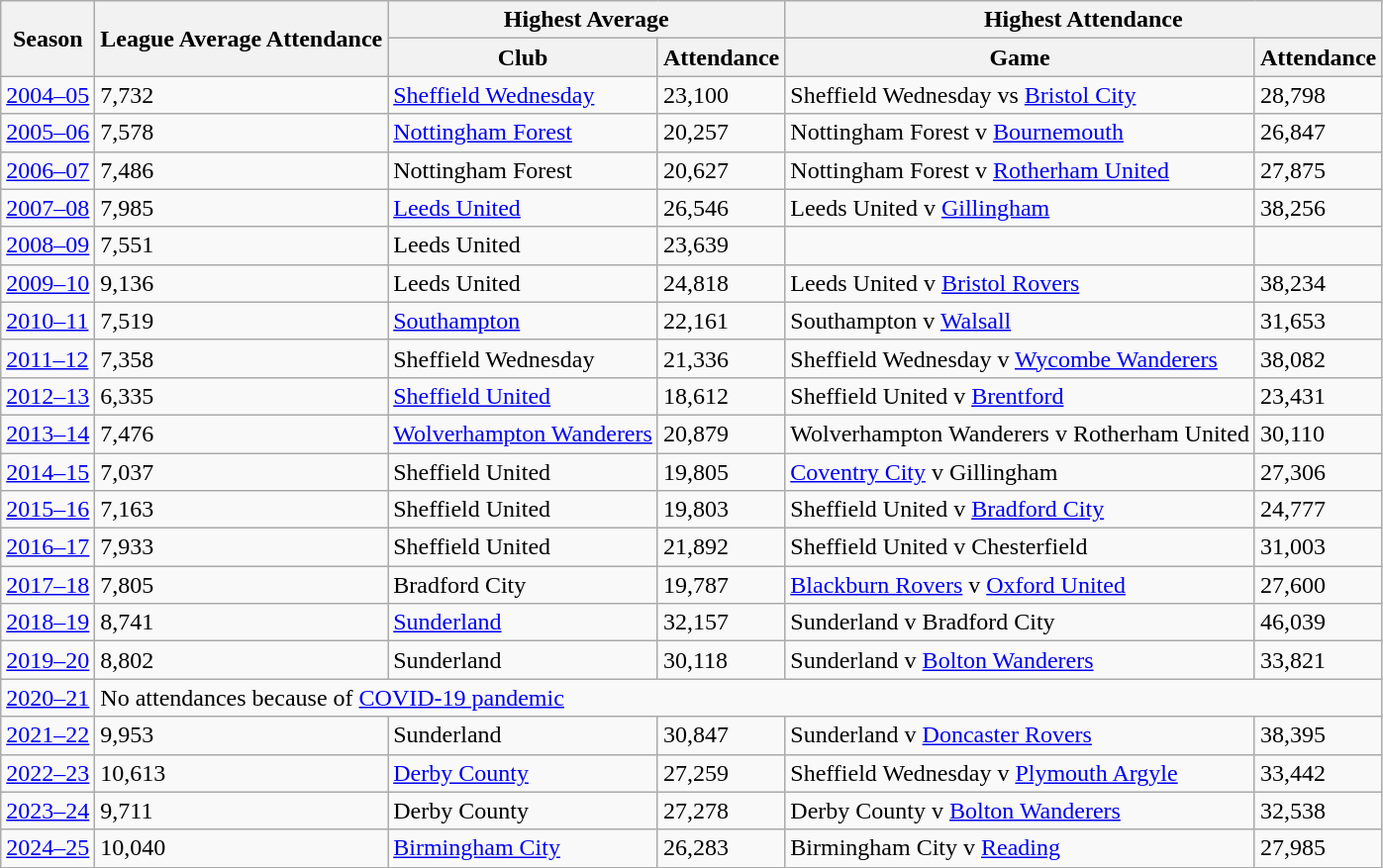<table class="wikitable sortable">
<tr>
<th rowspan=2>Season</th>
<th rowspan=2>League Average Attendance</th>
<th colspan=2>Highest Average</th>
<th colspan=2>Highest Attendance</th>
</tr>
<tr>
<th>Club</th>
<th>Attendance</th>
<th>Game</th>
<th>Attendance</th>
</tr>
<tr>
<td><a href='#'>2004–05</a></td>
<td>7,732</td>
<td><a href='#'>Sheffield Wednesday</a></td>
<td>23,100 </td>
<td>Sheffield Wednesday vs <a href='#'>Bristol City</a></td>
<td>28,798</td>
</tr>
<tr>
<td><a href='#'>2005–06</a></td>
<td>7,578</td>
<td><a href='#'>Nottingham Forest</a></td>
<td>20,257 </td>
<td>Nottingham Forest v <a href='#'>Bournemouth</a></td>
<td>26,847</td>
</tr>
<tr>
<td><a href='#'>2006–07</a></td>
<td>7,486</td>
<td>Nottingham Forest</td>
<td>20,627 </td>
<td>Nottingham Forest v <a href='#'>Rotherham United</a></td>
<td>27,875</td>
</tr>
<tr>
<td><a href='#'>2007–08</a></td>
<td>7,985</td>
<td><a href='#'>Leeds United</a></td>
<td>26,546 </td>
<td>Leeds United v <a href='#'>Gillingham</a></td>
<td>38,256</td>
</tr>
<tr>
<td><a href='#'>2008–09</a></td>
<td>7,551</td>
<td>Leeds United</td>
<td>23,639 </td>
<td></td>
</tr>
<tr>
<td><a href='#'>2009–10</a></td>
<td>9,136</td>
<td>Leeds United</td>
<td>24,818 </td>
<td>Leeds United v <a href='#'>Bristol Rovers</a></td>
<td>38,234</td>
</tr>
<tr>
<td><a href='#'>2010–11</a></td>
<td>7,519</td>
<td><a href='#'>Southampton</a></td>
<td>22,161 </td>
<td>Southampton v <a href='#'>Walsall</a></td>
<td>31,653</td>
</tr>
<tr>
<td><a href='#'>2011–12</a></td>
<td>7,358</td>
<td>Sheffield Wednesday</td>
<td>21,336 </td>
<td>Sheffield Wednesday v <a href='#'>Wycombe Wanderers</a></td>
<td>38,082</td>
</tr>
<tr>
<td><a href='#'>2012–13</a></td>
<td>6,335</td>
<td><a href='#'>Sheffield United</a></td>
<td>18,612 </td>
<td>Sheffield United v <a href='#'>Brentford</a></td>
<td>23,431</td>
</tr>
<tr>
<td><a href='#'>2013–14</a></td>
<td>7,476</td>
<td><a href='#'>Wolverhampton Wanderers</a></td>
<td>20,879 </td>
<td>Wolverhampton Wanderers v Rotherham United</td>
<td>30,110</td>
</tr>
<tr>
<td><a href='#'>2014–15</a></td>
<td>7,037</td>
<td>Sheffield United</td>
<td>19,805 </td>
<td><a href='#'>Coventry City</a> v Gillingham</td>
<td>27,306</td>
</tr>
<tr>
<td><a href='#'>2015–16</a></td>
<td>7,163</td>
<td>Sheffield United</td>
<td>19,803 </td>
<td>Sheffield United v <a href='#'>Bradford City</a></td>
<td>24,777</td>
</tr>
<tr>
<td><a href='#'>2016–17</a></td>
<td>7,933</td>
<td>Sheffield United</td>
<td>21,892 </td>
<td>Sheffield United v Chesterfield</td>
<td>31,003</td>
</tr>
<tr>
<td><a href='#'>2017–18</a></td>
<td>7,805</td>
<td>Bradford City</td>
<td>19,787 </td>
<td><a href='#'>Blackburn Rovers</a> v <a href='#'>Oxford United</a></td>
<td>27,600</td>
</tr>
<tr>
<td><a href='#'>2018–19</a></td>
<td>8,741</td>
<td><a href='#'>Sunderland</a></td>
<td>32,157 </td>
<td>Sunderland v Bradford City</td>
<td>46,039</td>
</tr>
<tr>
<td><a href='#'>2019–20</a></td>
<td>8,802</td>
<td>Sunderland</td>
<td>30,118 </td>
<td>Sunderland v <a href='#'>Bolton Wanderers</a></td>
<td>33,821</td>
</tr>
<tr>
<td><a href='#'>2020–21</a></td>
<td colspan=5>No attendances because of <a href='#'>COVID-19 pandemic</a></td>
</tr>
<tr>
<td><a href='#'>2021–22</a></td>
<td>9,953</td>
<td>Sunderland</td>
<td>30,847 </td>
<td>Sunderland v <a href='#'>Doncaster Rovers</a></td>
<td>38,395</td>
</tr>
<tr>
<td><a href='#'>2022–23</a></td>
<td>10,613</td>
<td><a href='#'>Derby County</a></td>
<td>27,259</td>
<td>Sheffield Wednesday v <a href='#'>Plymouth Argyle</a></td>
<td>33,442</td>
</tr>
<tr>
<td><a href='#'>2023–24</a></td>
<td>9,711</td>
<td>Derby County</td>
<td>27,278</td>
<td>Derby County v <a href='#'>Bolton Wanderers</a></td>
<td>32,538</td>
</tr>
<tr>
<td><a href='#'>2024–25</a></td>
<td>10,040</td>
<td><a href='#'>Birmingham City</a></td>
<td>26,283</td>
<td>Birmingham City v <a href='#'>Reading</a></td>
<td>27,985</td>
</tr>
</table>
